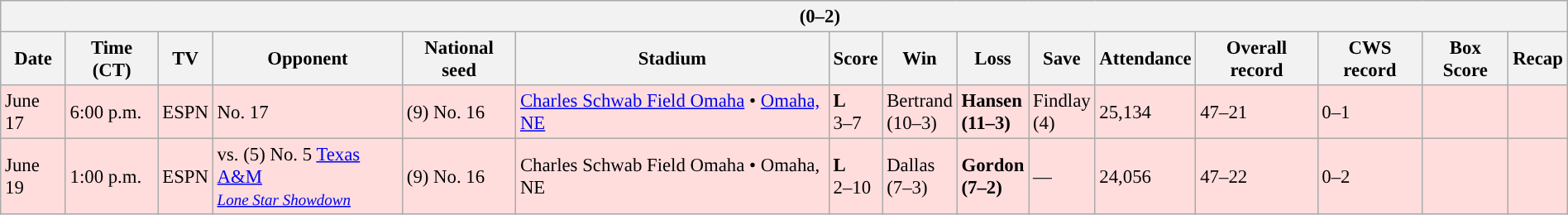<table class="wikitable collapsible" style="margin:auto; font-size:95%; width:100%">
<tr>
<th colspan=15 style="padding-left:4em;"> (0–2)</th>
</tr>
<tr>
<th>Date</th>
<th>Time (CT)</th>
<th>TV</th>
<th>Opponent</th>
<th>National seed</th>
<th>Stadium</th>
<th>Score</th>
<th>Win</th>
<th>Loss</th>
<th>Save</th>
<th>Attendance</th>
<th>Overall record</th>
<th>CWS record</th>
<th>Box Score</th>
<th>Recap</th>
</tr>
<tr bgcolor=#ffdddd>
<td>June 17</td>
<td>6:00 p.m.</td>
<td>ESPN</td>
<td>No. 17 </td>
<td>(9) No. 16</td>
<td><a href='#'>Charles Schwab Field Omaha</a> • <a href='#'>Omaha, NE</a></td>
<td><strong>L</strong><br>3–7</td>
<td>Bertrand<br>(10–3)</td>
<td><strong>Hansen<br>(11–3)</strong></td>
<td>Findlay<br>(4)</td>
<td>25,134</td>
<td>47–21</td>
<td>0–1</td>
<td></td>
<td><br></td>
</tr>
<tr bgcolor=#ffdddd>
<td>June 19</td>
<td>1:00 p.m.</td>
<td>ESPN</td>
<td>vs. (5) No. 5 <a href='#'>Texas A&M</a><br><small><em><a href='#'>Lone Star Showdown</a></em></small></td>
<td>(9) No. 16</td>
<td>Charles Schwab Field Omaha • Omaha, NE</td>
<td><strong>L</strong><br>2–10</td>
<td>Dallas<br>(7–3)</td>
<td><strong>Gordon<br>(7–2)</strong></td>
<td>—</td>
<td>24,056</td>
<td>47–22</td>
<td>0–2</td>
<td></td>
<td><br></td>
</tr>
</table>
